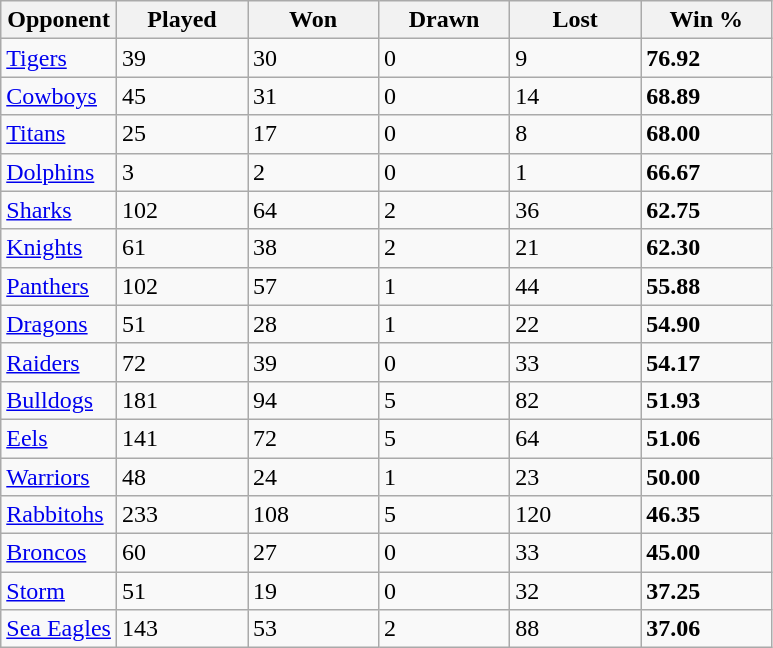<table class="wikitable sortable defaultcenter col1left">
<tr>
<th>Opponent</th>
<th style="width:5em">Played</th>
<th style="width:5em">Won</th>
<th style="width:5em">Drawn</th>
<th style="width:5em">Lost</th>
<th style="width:5em">Win %</th>
</tr>
<tr>
<td> <a href='#'>Tigers</a></td>
<td>39</td>
<td>30</td>
<td>0</td>
<td>9</td>
<td><strong>76.92</strong></td>
</tr>
<tr>
<td> <a href='#'>Cowboys</a></td>
<td>45</td>
<td>31</td>
<td>0</td>
<td>14</td>
<td><strong>68.89</strong></td>
</tr>
<tr>
<td> <a href='#'>Titans</a></td>
<td>25</td>
<td>17</td>
<td>0</td>
<td>8</td>
<td><strong>68.00</strong></td>
</tr>
<tr>
<td> <a href='#'>Dolphins</a></td>
<td>3</td>
<td>2</td>
<td>0</td>
<td>1</td>
<td><strong>66.67</strong></td>
</tr>
<tr>
<td> <a href='#'>Sharks</a></td>
<td>102</td>
<td>64</td>
<td>2</td>
<td>36</td>
<td><strong>62.75</strong></td>
</tr>
<tr>
<td> <a href='#'>Knights</a></td>
<td>61</td>
<td>38</td>
<td>2</td>
<td>21</td>
<td><strong>62.30</strong></td>
</tr>
<tr>
<td> <a href='#'>Panthers</a></td>
<td>102</td>
<td>57</td>
<td>1</td>
<td>44</td>
<td><strong>55.88</strong></td>
</tr>
<tr>
<td> <a href='#'>Dragons</a></td>
<td>51</td>
<td>28</td>
<td>1</td>
<td>22</td>
<td><strong>54.90</strong></td>
</tr>
<tr>
<td> <a href='#'>Raiders</a></td>
<td>72</td>
<td>39</td>
<td>0</td>
<td>33</td>
<td><strong>54.17</strong></td>
</tr>
<tr>
<td> <a href='#'>Bulldogs</a></td>
<td>181</td>
<td>94</td>
<td>5</td>
<td>82</td>
<td><strong>51.93</strong></td>
</tr>
<tr>
<td> <a href='#'>Eels</a></td>
<td>141</td>
<td>72</td>
<td>5</td>
<td>64</td>
<td><strong>51.06</strong></td>
</tr>
<tr>
<td> <a href='#'>Warriors</a></td>
<td>48</td>
<td>24</td>
<td>1</td>
<td>23</td>
<td><strong>50.00</strong></td>
</tr>
<tr>
<td> <a href='#'>Rabbitohs</a></td>
<td>233</td>
<td>108</td>
<td>5</td>
<td>120</td>
<td><strong>46.35</strong></td>
</tr>
<tr>
<td> <a href='#'>Broncos</a></td>
<td>60</td>
<td>27</td>
<td>0</td>
<td>33</td>
<td><strong>45.00</strong></td>
</tr>
<tr>
<td> <a href='#'>Storm</a></td>
<td>51</td>
<td>19</td>
<td>0</td>
<td>32</td>
<td><strong>37.25</strong></td>
</tr>
<tr>
<td> <a href='#'>Sea Eagles</a></td>
<td>143</td>
<td>53</td>
<td>2</td>
<td>88</td>
<td><strong>37.06</strong></td>
</tr>
</table>
